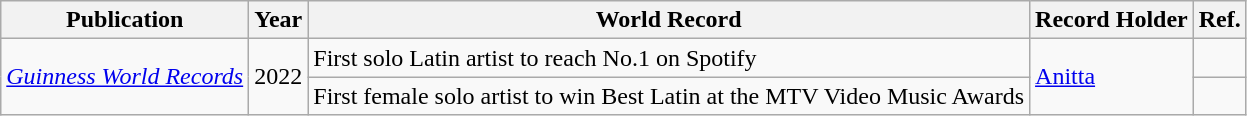<table class="wikitable">
<tr>
<th>Publication</th>
<th>Year</th>
<th>World Record</th>
<th>Record Holder</th>
<th>Ref.</th>
</tr>
<tr>
<td rowspan="2"><em><a href='#'>Guinness World Records</a></em></td>
<td rowspan="2">2022</td>
<td>First solo Latin artist to reach No.1 on Spotify</td>
<td rowspan="2"><a href='#'>Anitta</a></td>
<td></td>
</tr>
<tr>
<td>First female solo artist to win Best Latin at the MTV Video Music Awards</td>
<td></td>
</tr>
</table>
